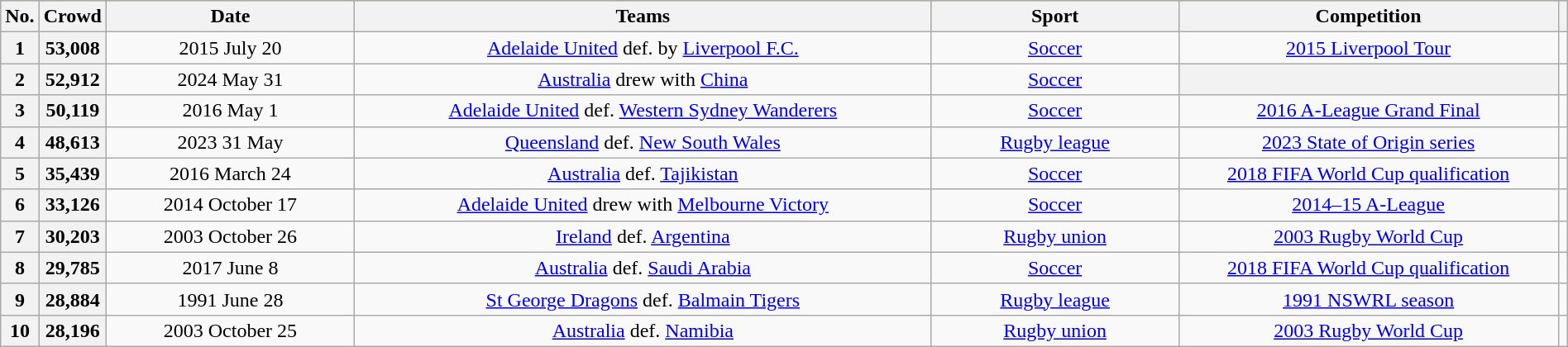<table class="wikitable" style="width: 100%;">
<tr style="background:#bdb76b;">
<th>No.</th>
<th>Crowd</th>
<th width=17%>Date</th>
<th width=40%>Teams</th>
<th width=17%>Sport</th>
<th width=35%>Competition</th>
<th></th>
</tr>
<tr align="center">
<th align="center">1</th>
<th><strong>53,008</strong></th>
<td align="center">2015 July 20</td>
<td align="center"><a href='#'>Adelaide United</a> def. by <a href='#'>Liverpool F.C.</a></td>
<td align=center><a href='#'>Soccer</a></td>
<td align=center><a href='#'>2015 Liverpool Tour</a></td>
<td></td>
</tr>
<tr>
<th>2</th>
<th>52,912</th>
<td align="center">2024 May 31</td>
<td align= "center"><a href='#'>Australia</a> drew with <a href='#'>China</a></td>
<td align="center"><a href='#'>Soccer</a></td>
<th></th>
<td></td>
</tr>
<tr align="center">
<th align="center">3</th>
<th><strong>50,119</strong></th>
<td align="center">2016 May 1</td>
<td align="center"><a href='#'>Adelaide United</a> def. <a href='#'>Western Sydney Wanderers</a></td>
<td align="center"><a href='#'>Soccer</a></td>
<td align="center"><a href='#'>2016 A-League Grand Final</a></td>
<td></td>
</tr>
<tr align="center">
<th align="center">4</th>
<th><strong>48,613</strong></th>
<td align="center">2023 31 May</td>
<td align="center"><a href='#'>Queensland</a> def. <a href='#'>New South Wales</a></td>
<td align="center"><a href='#'>Rugby league</a></td>
<td><a href='#'>2023 State of Origin series</a></td>
<td></td>
</tr>
<tr align="center">
<th>5</th>
<th><strong>35,439</strong></th>
<td align="center">2016 March 24</td>
<td align="center"><a href='#'>Australia</a> def. <a href='#'>Tajikistan</a></td>
<td align="center"><a href='#'>Soccer</a></td>
<td><a href='#'>2018 FIFA World Cup qualification</a></td>
<td></td>
</tr>
<tr align="center">
<th align="center">6</th>
<th><strong>33,126</strong></th>
<td align="center">2014 October 17</td>
<td align="center"><a href='#'>Adelaide United</a> drew with <a href='#'>Melbourne Victory</a></td>
<td align="center"><a href='#'>Soccer</a></td>
<td align="center"><a href='#'>2014–15 A-League</a></td>
<td></td>
</tr>
<tr align="center">
<th align="center">7</th>
<th><strong>30,203</strong></th>
<td align="center">2003 October 26</td>
<td align="center"><a href='#'>Ireland</a> def. <a href='#'>Argentina</a></td>
<td align="center"><a href='#'>Rugby union</a></td>
<td align="center"><a href='#'>2003 Rugby World Cup</a></td>
<td></td>
</tr>
<tr align="center">
<th align="center">8</th>
<th><strong>29,785</strong></th>
<td align="center">2017 June 8</td>
<td align="center"><a href='#'>Australia</a> def. <a href='#'>Saudi Arabia</a></td>
<td align="center"><a href='#'>Soccer</a></td>
<td align="center"><a href='#'>2018 FIFA World Cup qualification</a></td>
<td></td>
</tr>
<tr align="center">
<th>9</th>
<th>28,884</th>
<td>1991 June 28</td>
<td><a href='#'>St George Dragons</a> def. <a href='#'>Balmain Tigers</a></td>
<td><a href='#'>Rugby league</a></td>
<td><a href='#'>1991 NSWRL season</a></td>
<td></td>
</tr>
<tr align="center">
<th>10</th>
<th>28,196</th>
<td>2003 October 25</td>
<td><a href='#'>Australia</a> def. <a href='#'>Namibia</a></td>
<td><a href='#'>Rugby union</a></td>
<td><a href='#'>2003 Rugby World Cup</a></td>
<td></td>
</tr>
</table>
